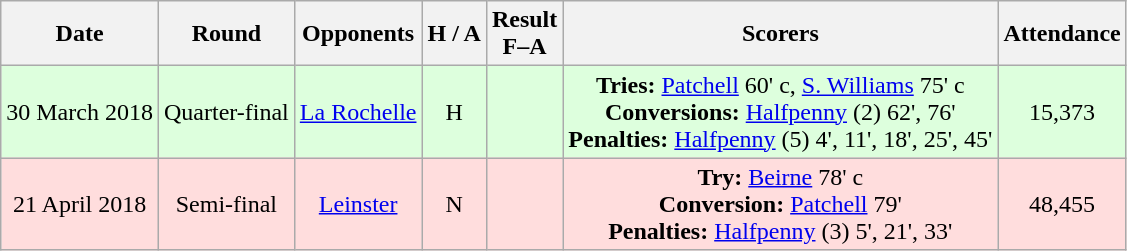<table class="wikitable" style="text-align:center">
<tr>
<th>Date</th>
<th>Round</th>
<th>Opponents</th>
<th>H / A</th>
<th>Result<br>F–A</th>
<th>Scorers</th>
<th>Attendance</th>
</tr>
<tr bgcolor="ddffdd">
<td>30 March 2018</td>
<td>Quarter-final</td>
<td><a href='#'>La Rochelle</a></td>
<td>H</td>
<td></td>
<td><strong>Tries:</strong> <a href='#'>Patchell</a> 60' c, <a href='#'>S. Williams</a> 75' c <br> <strong>Conversions:</strong> <a href='#'>Halfpenny</a> (2) 62', 76' <br> <strong>Penalties:</strong> <a href='#'>Halfpenny</a> (5) 4', 11', 18', 25', 45'</td>
<td>15,373</td>
</tr>
<tr bgcolor="ffdddd">
<td>21 April 2018</td>
<td>Semi-final</td>
<td><a href='#'>Leinster</a></td>
<td>N</td>
<td></td>
<td><strong>Try:</strong> <a href='#'>Beirne</a> 78' c <br> <strong>Conversion:</strong> <a href='#'>Patchell</a> 79' <br> <strong>Penalties:</strong> <a href='#'>Halfpenny</a> (3) 5', 21', 33'</td>
<td>48,455</td>
</tr>
</table>
